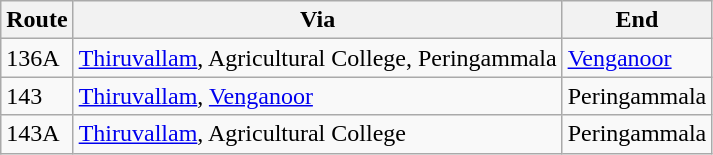<table class="wikitable sortable" border="1">
<tr>
<th>Route</th>
<th>Via</th>
<th>End</th>
</tr>
<tr>
<td>136A</td>
<td><a href='#'>Thiruvallam</a>, Agricultural College, Peringammala</td>
<td><a href='#'>Venganoor</a></td>
</tr>
<tr>
<td>143</td>
<td><a href='#'>Thiruvallam</a>, <a href='#'>Venganoor</a></td>
<td>Peringammala</td>
</tr>
<tr>
<td>143A</td>
<td><a href='#'>Thiruvallam</a>, Agricultural College</td>
<td>Peringammala</td>
</tr>
</table>
